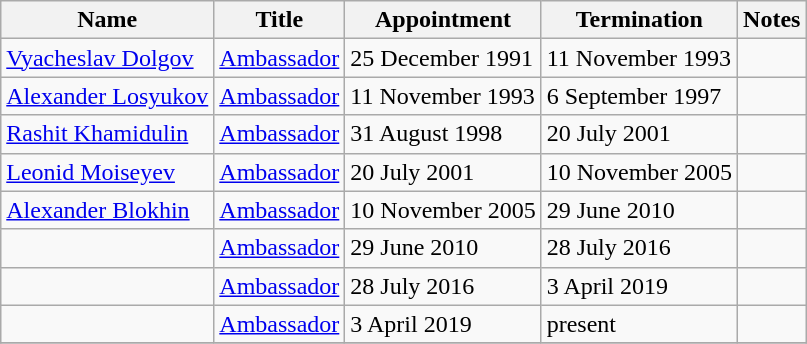<table class="wikitable">
<tr valign="middle">
<th>Name</th>
<th>Title</th>
<th>Appointment</th>
<th>Termination</th>
<th>Notes</th>
</tr>
<tr>
<td><a href='#'>Vyacheslav Dolgov</a></td>
<td><a href='#'>Ambassador</a></td>
<td>25 December 1991</td>
<td>11 November 1993</td>
<td></td>
</tr>
<tr>
<td><a href='#'>Alexander Losyukov</a></td>
<td><a href='#'>Ambassador</a></td>
<td>11 November 1993</td>
<td>6 September 1997</td>
<td></td>
</tr>
<tr>
<td><a href='#'>Rashit Khamidulin</a></td>
<td><a href='#'>Ambassador</a></td>
<td>31 August 1998</td>
<td>20 July 2001</td>
<td></td>
</tr>
<tr>
<td><a href='#'>Leonid Moiseyev</a></td>
<td><a href='#'>Ambassador</a></td>
<td>20 July 2001</td>
<td>10 November 2005</td>
<td></td>
</tr>
<tr>
<td><a href='#'>Alexander Blokhin</a></td>
<td><a href='#'>Ambassador</a></td>
<td>10 November 2005</td>
<td>29 June 2010</td>
<td></td>
</tr>
<tr>
<td></td>
<td><a href='#'>Ambassador</a></td>
<td>29 June 2010</td>
<td>28 July 2016</td>
<td></td>
</tr>
<tr>
<td></td>
<td><a href='#'>Ambassador</a></td>
<td>28 July 2016</td>
<td>3 April 2019</td>
<td></td>
</tr>
<tr>
<td></td>
<td><a href='#'>Ambassador</a></td>
<td>3 April 2019</td>
<td>present</td>
<td></td>
</tr>
<tr>
</tr>
</table>
